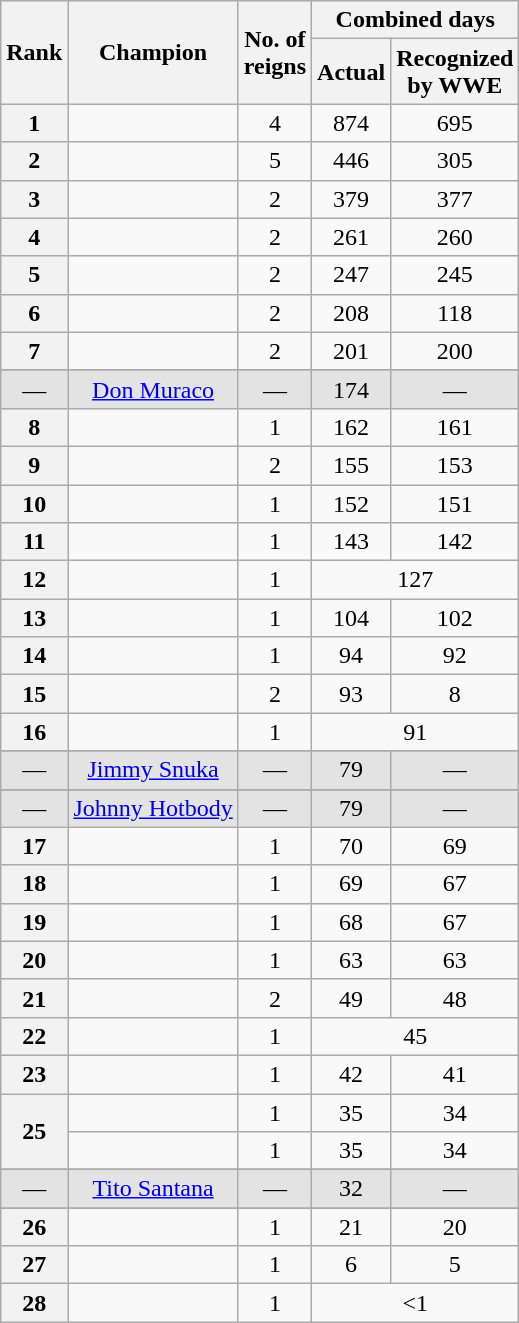<table class="wikitable sortable" style="text-align: center">
<tr>
<th rowspan=2>Rank</th>
<th rowspan=2>Champion</th>
<th rowspan=2>No. of<br>reigns</th>
<th colspan=2>Combined days</th>
</tr>
<tr>
<th>Actual</th>
<th>Recognized<br>by WWE</th>
</tr>
<tr>
<th>1</th>
<td></td>
<td>4</td>
<td>874</td>
<td>695</td>
</tr>
<tr>
<th>2</th>
<td></td>
<td>5</td>
<td>446</td>
<td>305</td>
</tr>
<tr>
<th>3</th>
<td></td>
<td>2</td>
<td>379</td>
<td>377</td>
</tr>
<tr>
<th>4</th>
<td></td>
<td>2</td>
<td>261</td>
<td>260</td>
</tr>
<tr>
<th>5</th>
<td></td>
<td>2</td>
<td>247</td>
<td>245</td>
</tr>
<tr>
<th>6</th>
<td></td>
<td>2</td>
<td>208</td>
<td>118</td>
</tr>
<tr>
<th>7</th>
<td></td>
<td>2</td>
<td>201</td>
<td>200</td>
</tr>
<tr>
</tr>
<tr style="background-color:#e3e3e3">
<td>—</td>
<td><a href='#'>Don Muraco</a></td>
<td>—</td>
<td>174</td>
<td>—</td>
</tr>
<tr>
<th>8</th>
<td></td>
<td>1</td>
<td>162</td>
<td>161</td>
</tr>
<tr>
<th>9</th>
<td></td>
<td>2</td>
<td>155</td>
<td>153</td>
</tr>
<tr>
<th>10</th>
<td></td>
<td>1</td>
<td>152</td>
<td>151</td>
</tr>
<tr>
<th>11</th>
<td></td>
<td>1</td>
<td>143</td>
<td>142</td>
</tr>
<tr>
<th>12</th>
<td></td>
<td>1</td>
<td colspan=2>127</td>
</tr>
<tr>
<th>13</th>
<td></td>
<td>1</td>
<td>104</td>
<td>102</td>
</tr>
<tr>
<th>14</th>
<td></td>
<td>1</td>
<td>94</td>
<td>92</td>
</tr>
<tr>
<th>15</th>
<td></td>
<td>2</td>
<td>93</td>
<td>8</td>
</tr>
<tr>
<th>16</th>
<td></td>
<td>1</td>
<td colspan=2>91</td>
</tr>
<tr>
</tr>
<tr style="background-color:#e3e3e3">
<td>—</td>
<td><a href='#'>Jimmy Snuka</a></td>
<td>—</td>
<td>79</td>
<td>—</td>
</tr>
<tr>
</tr>
<tr style="background-color:#e3e3e3">
<td>—</td>
<td><a href='#'>Johnny Hotbody</a></td>
<td>—</td>
<td>79</td>
<td>—</td>
</tr>
<tr>
<th>17</th>
<td></td>
<td>1</td>
<td>70</td>
<td>69</td>
</tr>
<tr>
<th>18</th>
<td></td>
<td>1</td>
<td>69</td>
<td>67</td>
</tr>
<tr>
<th>19</th>
<td></td>
<td>1</td>
<td>68</td>
<td>67</td>
</tr>
<tr>
<th>20</th>
<td></td>
<td>1</td>
<td>63</td>
<td>63</td>
</tr>
<tr>
<th>21</th>
<td></td>
<td>2</td>
<td>49</td>
<td>48</td>
</tr>
<tr>
<th>22</th>
<td></td>
<td>1</td>
<td colspan=2>45</td>
</tr>
<tr>
<th>23</th>
<td></td>
<td>1</td>
<td>42</td>
<td>41</td>
</tr>
<tr>
<th rowspan=2>25</th>
<td></td>
<td>1</td>
<td>35</td>
<td>34</td>
</tr>
<tr>
<td></td>
<td>1</td>
<td>35</td>
<td>34</td>
</tr>
<tr>
</tr>
<tr style="background-color:#e3e3e3">
<td>—</td>
<td><a href='#'>Tito Santana</a></td>
<td>—</td>
<td>32</td>
<td>—</td>
</tr>
<tr>
</tr>
<tr>
<th>26</th>
<td></td>
<td>1</td>
<td>21</td>
<td>20</td>
</tr>
<tr>
<th>27</th>
<td></td>
<td>1</td>
<td>6</td>
<td>5</td>
</tr>
<tr>
<th>28</th>
<td></td>
<td>1</td>
<td colspan=2><1</td>
</tr>
</table>
